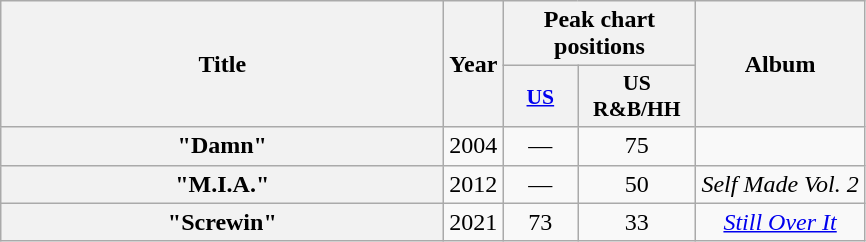<table class="wikitable plainrowheaders" style="text-align:center;" border="1">
<tr>
<th scope="col" rowspan="2" style="width:18em;">Title</th>
<th scope="col" rowspan="2">Year</th>
<th scope="col" colspan="2">Peak chart positions</th>
<th scope="col" rowspan="2">Album</th>
</tr>
<tr>
<th scope="col" style="width:3em;font-size:90%;"><a href='#'>US</a><br></th>
<th style="width:5em;font-size:90%;">US<br>R&B/HH<br></th>
</tr>
<tr>
<th scope="row">"Damn"<br></th>
<td>2004</td>
<td>—</td>
<td>75</td>
<td></td>
</tr>
<tr>
<th scope="row">"M.I.A."<br></th>
<td>2012</td>
<td>—</td>
<td>50</td>
<td><em>Self Made Vol. 2</em></td>
</tr>
<tr>
<th scope="row">"Screwin"<br></th>
<td>2021</td>
<td>73</td>
<td>33</td>
<td><em><a href='#'>Still Over It</a></em></td>
</tr>
</table>
